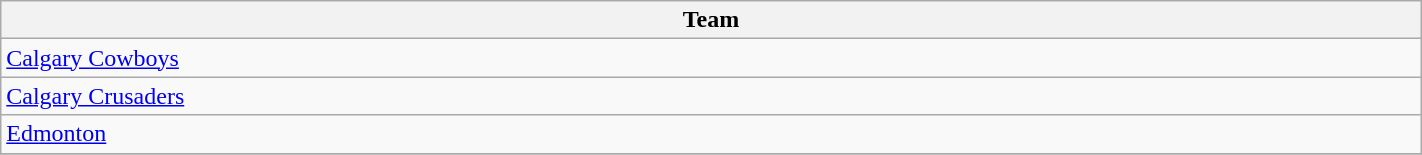<table style="width:75%;" class="wikitable sortable">
<tr>
<th>Team</th>
</tr>
<tr>
<td><a href='#'>Calgary Cowboys</a></td>
</tr>
<tr>
<td><a href='#'>Calgary Crusaders</a></td>
</tr>
<tr>
<td><a href='#'>Edmonton</a></td>
</tr>
<tr>
</tr>
</table>
